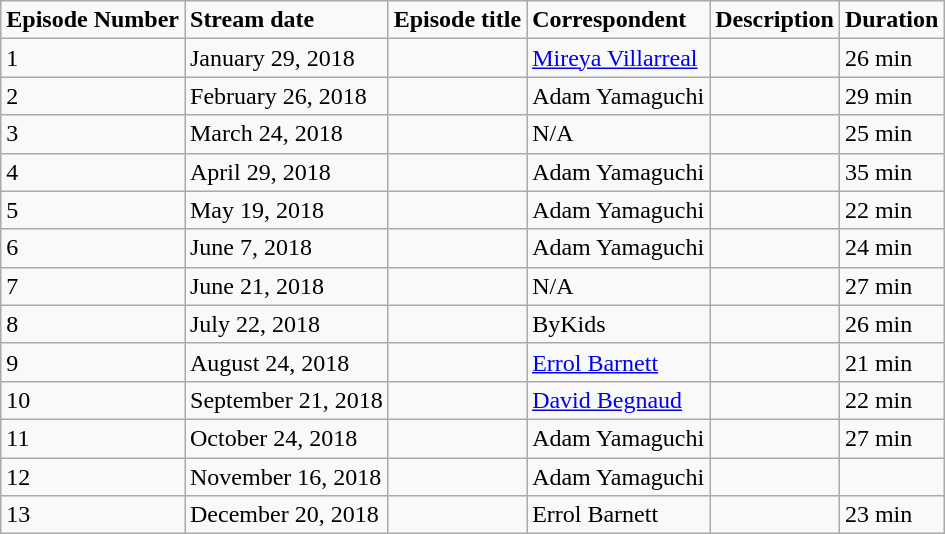<table class="wikitable">
<tr>
<td><strong>Episode Number</strong></td>
<td><strong>Stream date</strong></td>
<td><strong>Episode title</strong></td>
<td><strong>Correspondent</strong></td>
<td><strong>Description</strong></td>
<td><strong>Duration</strong></td>
</tr>
<tr>
<td>1</td>
<td>January 29, 2018</td>
<td></td>
<td><a href='#'>Mireya Villarreal</a></td>
<td></td>
<td>26 min</td>
</tr>
<tr>
<td>2</td>
<td>February 26, 2018</td>
<td></td>
<td>Adam Yamaguchi</td>
<td></td>
<td>29 min</td>
</tr>
<tr>
<td>3</td>
<td>March 24, 2018</td>
<td></td>
<td>N/A</td>
<td></td>
<td>25 min</td>
</tr>
<tr>
<td>4</td>
<td>April 29, 2018</td>
<td></td>
<td>Adam Yamaguchi</td>
<td></td>
<td>35 min</td>
</tr>
<tr>
<td>5</td>
<td>May 19, 2018</td>
<td></td>
<td>Adam Yamaguchi</td>
<td></td>
<td>22 min</td>
</tr>
<tr>
<td>6</td>
<td>June 7, 2018</td>
<td></td>
<td>Adam Yamaguchi</td>
<td></td>
<td>24 min</td>
</tr>
<tr>
<td>7</td>
<td>June 21, 2018</td>
<td></td>
<td>N/A</td>
<td></td>
<td>27 min</td>
</tr>
<tr>
<td>8</td>
<td>July 22, 2018</td>
<td></td>
<td>ByKids</td>
<td></td>
<td>26 min</td>
</tr>
<tr>
<td>9</td>
<td>August 24, 2018</td>
<td></td>
<td><a href='#'>Errol Barnett</a></td>
<td></td>
<td>21 min</td>
</tr>
<tr>
<td>10</td>
<td>September 21, 2018</td>
<td></td>
<td><a href='#'>David Begnaud</a></td>
<td></td>
<td>22 min</td>
</tr>
<tr>
<td>11</td>
<td>October 24, 2018</td>
<td></td>
<td>Adam Yamaguchi</td>
<td></td>
<td>27 min</td>
</tr>
<tr>
<td>12</td>
<td>November 16, 2018</td>
<td></td>
<td>Adam Yamaguchi</td>
<td></td>
</tr>
<tr>
<td>13</td>
<td>December 20, 2018</td>
<td></td>
<td>Errol Barnett</td>
<td></td>
<td>23 min</td>
</tr>
</table>
